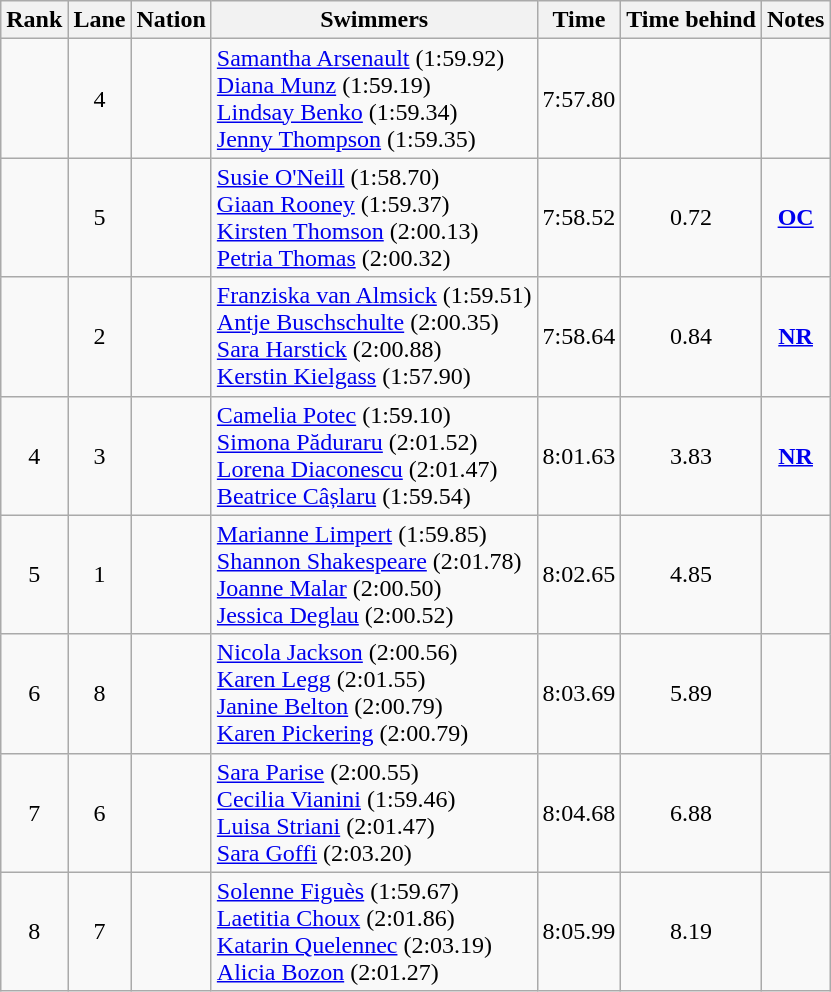<table class="wikitable sortable" style="text-align:center">
<tr>
<th>Rank</th>
<th>Lane</th>
<th>Nation</th>
<th>Swimmers</th>
<th>Time</th>
<th>Time behind</th>
<th>Notes</th>
</tr>
<tr>
<td></td>
<td>4</td>
<td align=left></td>
<td align=left><a href='#'>Samantha Arsenault</a> (1:59.92)<br><a href='#'>Diana Munz</a> (1:59.19)<br><a href='#'>Lindsay Benko</a> (1:59.34)<br><a href='#'>Jenny Thompson</a> (1:59.35)</td>
<td>7:57.80</td>
<td></td>
<td></td>
</tr>
<tr>
<td></td>
<td>5</td>
<td align=left></td>
<td align=left><a href='#'>Susie O'Neill</a> (1:58.70)<br><a href='#'>Giaan Rooney</a> (1:59.37)<br><a href='#'>Kirsten Thomson</a> (2:00.13)<br><a href='#'>Petria Thomas</a> (2:00.32)</td>
<td>7:58.52</td>
<td>0.72</td>
<td><strong><a href='#'>OC</a></strong></td>
</tr>
<tr>
<td></td>
<td>2</td>
<td align=left></td>
<td align=left><a href='#'>Franziska van Almsick</a> (1:59.51)<br><a href='#'>Antje Buschschulte</a> (2:00.35)<br><a href='#'>Sara Harstick</a> (2:00.88)<br><a href='#'>Kerstin Kielgass</a> (1:57.90)</td>
<td>7:58.64</td>
<td>0.84</td>
<td><strong><a href='#'>NR</a></strong></td>
</tr>
<tr>
<td>4</td>
<td>3</td>
<td align=left></td>
<td align=left><a href='#'>Camelia Potec</a> (1:59.10)<br><a href='#'>Simona Păduraru</a> (2:01.52)<br><a href='#'>Lorena Diaconescu</a> (2:01.47)<br><a href='#'>Beatrice Câșlaru</a> (1:59.54)</td>
<td>8:01.63</td>
<td>3.83</td>
<td><strong><a href='#'>NR</a></strong></td>
</tr>
<tr>
<td>5</td>
<td>1</td>
<td align=left></td>
<td align=left><a href='#'>Marianne Limpert</a> (1:59.85)<br><a href='#'>Shannon Shakespeare</a> (2:01.78)<br><a href='#'>Joanne Malar</a> (2:00.50)<br><a href='#'>Jessica Deglau</a> (2:00.52)</td>
<td>8:02.65</td>
<td>4.85</td>
<td></td>
</tr>
<tr>
<td>6</td>
<td>8</td>
<td align=left></td>
<td align=left><a href='#'>Nicola Jackson</a> (2:00.56)<br><a href='#'>Karen Legg</a> (2:01.55)<br><a href='#'>Janine Belton</a> (2:00.79)<br><a href='#'>Karen Pickering</a> (2:00.79)</td>
<td>8:03.69</td>
<td>5.89</td>
<td></td>
</tr>
<tr>
<td>7</td>
<td>6</td>
<td align=left></td>
<td align=left><a href='#'>Sara Parise</a> (2:00.55)<br><a href='#'>Cecilia Vianini</a> (1:59.46)<br><a href='#'>Luisa Striani</a> (2:01.47)<br><a href='#'>Sara Goffi</a> (2:03.20)</td>
<td>8:04.68</td>
<td>6.88</td>
<td></td>
</tr>
<tr>
<td>8</td>
<td>7</td>
<td align=left></td>
<td align=left><a href='#'>Solenne Figuès</a> (1:59.67)<br><a href='#'>Laetitia Choux</a> (2:01.86)<br><a href='#'>Katarin Quelennec</a> (2:03.19)<br><a href='#'>Alicia Bozon</a> (2:01.27)</td>
<td>8:05.99</td>
<td>8.19</td>
<td></td>
</tr>
</table>
